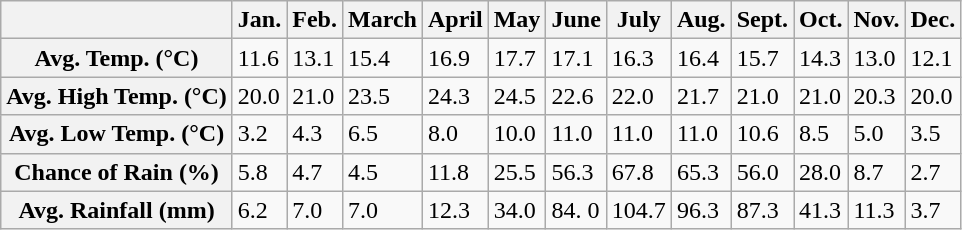<table class="wikitable mw-collapsible mw-collapsed">
<tr>
<th></th>
<th>Jan.</th>
<th>Feb.</th>
<th>March</th>
<th>April</th>
<th>May</th>
<th>June</th>
<th>July</th>
<th>Aug.</th>
<th>Sept.</th>
<th>Oct.</th>
<th>Nov.</th>
<th>Dec.</th>
</tr>
<tr>
<th scope="row">Avg. Temp. (°C)</th>
<td>11.6</td>
<td>13.1</td>
<td>15.4</td>
<td>16.9</td>
<td>17.7</td>
<td>17.1</td>
<td>16.3</td>
<td>16.4</td>
<td>15.7</td>
<td>14.3</td>
<td>13.0</td>
<td>12.1</td>
</tr>
<tr>
<th scope="row">Avg. High Temp. (°C)</th>
<td>20.0</td>
<td>21.0</td>
<td>23.5</td>
<td>24.3</td>
<td>24.5</td>
<td>22.6</td>
<td>22.0</td>
<td>21.7</td>
<td>21.0</td>
<td>21.0</td>
<td>20.3</td>
<td>20.0</td>
</tr>
<tr>
<th scope="row">Avg. Low Temp. (°C)</th>
<td>3.2</td>
<td>4.3</td>
<td>6.5</td>
<td>8.0</td>
<td>10.0</td>
<td>11.0</td>
<td>11.0</td>
<td>11.0</td>
<td>10.6</td>
<td>8.5</td>
<td>5.0</td>
<td>3.5</td>
</tr>
<tr>
<th scope="row">Chance of Rain (%)</th>
<td>5.8</td>
<td>4.7</td>
<td>4.5</td>
<td>11.8</td>
<td>25.5</td>
<td>56.3</td>
<td>67.8</td>
<td>65.3</td>
<td>56.0</td>
<td>28.0</td>
<td>8.7</td>
<td>2.7</td>
</tr>
<tr>
<th scope="row">Avg. Rainfall (mm)</th>
<td>6.2</td>
<td>7.0</td>
<td>7.0</td>
<td>12.3</td>
<td>34.0</td>
<td>84. 0</td>
<td>104.7</td>
<td>96.3</td>
<td>87.3</td>
<td>41.3</td>
<td>11.3</td>
<td>3.7</td>
</tr>
</table>
